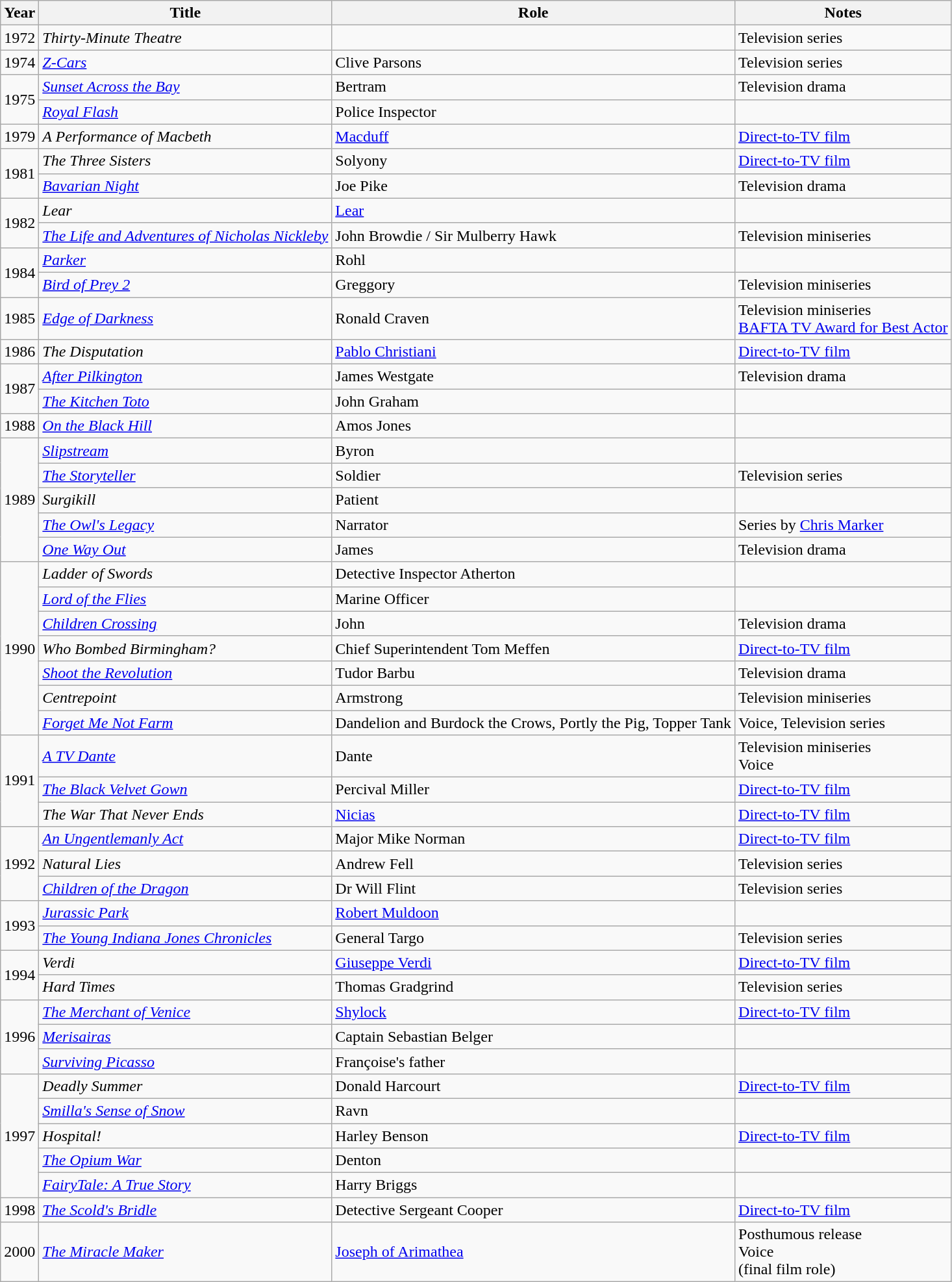<table class="wikitable">
<tr>
<th>Year</th>
<th>Title</th>
<th>Role</th>
<th>Notes</th>
</tr>
<tr>
<td>1972</td>
<td><em>Thirty-Minute Theatre</em></td>
<td></td>
<td>Television series</td>
</tr>
<tr>
<td>1974</td>
<td><em><a href='#'>Z-Cars</a></em></td>
<td>Clive Parsons</td>
<td>Television series</td>
</tr>
<tr>
<td Rowspan="2">1975</td>
<td><em><a href='#'>Sunset Across the Bay</a></em></td>
<td>Bertram</td>
<td>Television drama</td>
</tr>
<tr>
<td><em><a href='#'>Royal Flash</a></em></td>
<td>Police Inspector</td>
<td></td>
</tr>
<tr>
<td>1979</td>
<td><em>A Performance of Macbeth</em></td>
<td><a href='#'>Macduff</a></td>
<td><a href='#'>Direct-to-TV film</a></td>
</tr>
<tr>
<td Rowspan="2">1981</td>
<td><em>The Three Sisters</em></td>
<td>Solyony</td>
<td><a href='#'>Direct-to-TV film</a></td>
</tr>
<tr>
<td><em><a href='#'>Bavarian Night</a></em></td>
<td>Joe Pike</td>
<td>Television drama</td>
</tr>
<tr>
<td Rowspan="2">1982</td>
<td><em>Lear</em></td>
<td><a href='#'>Lear</a></td>
<td></td>
</tr>
<tr>
<td><em><a href='#'>The Life and Adventures of Nicholas Nickleby</a></em></td>
<td>John Browdie / Sir Mulberry Hawk</td>
<td>Television miniseries</td>
</tr>
<tr>
<td Rowspan="2">1984</td>
<td><em><a href='#'>Parker</a></em></td>
<td>Rohl</td>
<td></td>
</tr>
<tr>
<td><em><a href='#'>Bird of Prey 2</a></em></td>
<td>Greggory</td>
<td>Television miniseries</td>
</tr>
<tr>
<td>1985</td>
<td><em><a href='#'>Edge of Darkness</a></em></td>
<td>Ronald Craven</td>
<td>Television miniseries<br><a href='#'>BAFTA TV Award for Best Actor</a></td>
</tr>
<tr>
<td>1986</td>
<td><em>The Disputation</em></td>
<td><a href='#'>Pablo Christiani</a></td>
<td><a href='#'>Direct-to-TV film</a></td>
</tr>
<tr>
<td Rowspan="2">1987</td>
<td><em><a href='#'>After Pilkington</a></em></td>
<td>James Westgate</td>
<td>Television drama</td>
</tr>
<tr>
<td><em><a href='#'>The Kitchen Toto</a></em></td>
<td>John Graham</td>
<td></td>
</tr>
<tr>
<td>1988</td>
<td><em><a href='#'>On the Black Hill</a></em></td>
<td>Amos Jones</td>
<td></td>
</tr>
<tr>
<td rowspan="5">1989</td>
<td><em><a href='#'>Slipstream</a></em></td>
<td>Byron</td>
<td></td>
</tr>
<tr>
<td><em><a href='#'>The Storyteller</a></em></td>
<td>Soldier</td>
<td>Television series</td>
</tr>
<tr>
<td><em>Surgikill</em></td>
<td>Patient</td>
<td></td>
</tr>
<tr>
<td><em><a href='#'>The Owl's Legacy</a></em></td>
<td>Narrator</td>
<td>Series by <a href='#'>Chris Marker</a></td>
</tr>
<tr>
<td><em><a href='#'>One Way Out</a></em></td>
<td>James</td>
<td>Television drama</td>
</tr>
<tr>
<td Rowspan="7">1990</td>
<td><em>Ladder of Swords</em></td>
<td>Detective Inspector Atherton</td>
<td></td>
</tr>
<tr>
<td><em><a href='#'>Lord of the Flies</a></em></td>
<td>Marine Officer</td>
<td></td>
</tr>
<tr>
<td><em><a href='#'>Children Crossing</a></em></td>
<td>John</td>
<td>Television drama</td>
</tr>
<tr>
<td><em>Who Bombed Birmingham?</em></td>
<td>Chief Superintendent Tom Meffen</td>
<td><a href='#'>Direct-to-TV film</a></td>
</tr>
<tr>
<td><em><a href='#'>Shoot the Revolution</a></em></td>
<td>Tudor Barbu</td>
<td>Television drama</td>
</tr>
<tr>
<td><em>Centrepoint</em></td>
<td>Armstrong</td>
<td>Television miniseries</td>
</tr>
<tr>
<td><em><a href='#'>Forget Me Not Farm</a></em></td>
<td>Dandelion and Burdock the Crows, Portly the Pig, Topper Tank</td>
<td>Voice, Television series</td>
</tr>
<tr>
<td rowspan="3">1991</td>
<td><em><a href='#'>A TV Dante</a></em></td>
<td>Dante</td>
<td>Television miniseries<br>Voice</td>
</tr>
<tr>
<td><em><a href='#'>The Black Velvet Gown</a></em></td>
<td>Percival Miller</td>
<td><a href='#'>Direct-to-TV film</a></td>
</tr>
<tr>
<td><em>The War That Never Ends</em></td>
<td><a href='#'>Nicias</a></td>
<td><a href='#'>Direct-to-TV film</a></td>
</tr>
<tr>
<td rowspan="3">1992</td>
<td><em><a href='#'>An Ungentlemanly Act</a></em></td>
<td>Major Mike Norman</td>
<td><a href='#'>Direct-to-TV film</a></td>
</tr>
<tr>
<td><em>Natural Lies</em></td>
<td>Andrew Fell</td>
<td>Television series</td>
</tr>
<tr>
<td><em><a href='#'>Children of the Dragon</a></em></td>
<td>Dr Will Flint</td>
<td>Television series</td>
</tr>
<tr>
<td Rowspan="2">1993</td>
<td><em><a href='#'>Jurassic Park</a></em></td>
<td><a href='#'>Robert Muldoon</a></td>
<td></td>
</tr>
<tr>
<td><em><a href='#'>The Young Indiana Jones Chronicles</a></em></td>
<td>General Targo</td>
<td>Television series</td>
</tr>
<tr>
<td Rowspan="2">1994</td>
<td><em>Verdi</em></td>
<td><a href='#'>Giuseppe Verdi</a></td>
<td><a href='#'>Direct-to-TV film</a></td>
</tr>
<tr>
<td><em>Hard Times</em></td>
<td>Thomas Gradgrind</td>
<td>Television series</td>
</tr>
<tr>
<td Rowspan="3">1996</td>
<td><em><a href='#'>The Merchant of Venice</a></em></td>
<td><a href='#'>Shylock</a></td>
<td><a href='#'>Direct-to-TV film</a></td>
</tr>
<tr>
<td><em><a href='#'>Merisairas</a></em></td>
<td>Captain Sebastian Belger</td>
<td></td>
</tr>
<tr>
<td><em><a href='#'>Surviving Picasso</a></em></td>
<td>Françoise's father</td>
<td></td>
</tr>
<tr>
<td Rowspan="5">1997</td>
<td><em>Deadly Summer</em></td>
<td>Donald Harcourt</td>
<td><a href='#'>Direct-to-TV film</a></td>
</tr>
<tr>
<td><em><a href='#'>Smilla's Sense of Snow</a></em></td>
<td>Ravn</td>
<td></td>
</tr>
<tr>
<td><em>Hospital!</em></td>
<td>Harley Benson</td>
<td><a href='#'>Direct-to-TV film</a></td>
</tr>
<tr>
<td><em><a href='#'>The Opium War</a></em></td>
<td>Denton</td>
<td></td>
</tr>
<tr>
<td><em><a href='#'>FairyTale: A True Story</a></em></td>
<td>Harry Briggs</td>
<td></td>
</tr>
<tr>
<td>1998</td>
<td><em><a href='#'>The Scold's Bridle</a></em></td>
<td>Detective Sergeant Cooper</td>
<td><a href='#'>Direct-to-TV film</a></td>
</tr>
<tr>
<td>2000</td>
<td><em><a href='#'>The Miracle Maker</a></em></td>
<td><a href='#'>Joseph of Arimathea</a></td>
<td>Posthumous release<br>Voice<br>(final film role)</td>
</tr>
</table>
